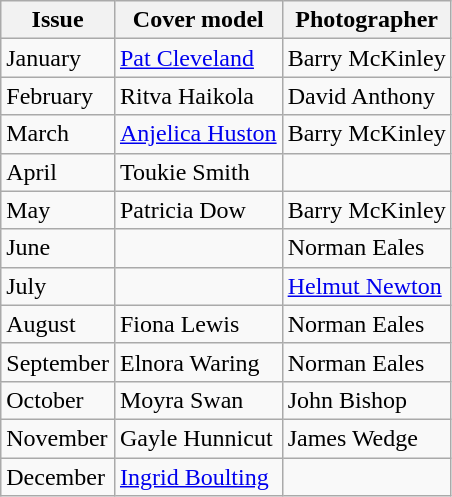<table class="sortable wikitable">
<tr>
<th>Issue</th>
<th>Cover model</th>
<th>Photographer</th>
</tr>
<tr>
<td>January</td>
<td><a href='#'>Pat Cleveland</a></td>
<td>Barry McKinley</td>
</tr>
<tr>
<td>February</td>
<td>Ritva Haikola</td>
<td>David Anthony</td>
</tr>
<tr>
<td>March</td>
<td><a href='#'>Anjelica Huston</a></td>
<td>Barry McKinley</td>
</tr>
<tr>
<td>April</td>
<td>Toukie Smith</td>
<td></td>
</tr>
<tr>
<td>May</td>
<td>Patricia Dow</td>
<td>Barry McKinley</td>
</tr>
<tr>
<td>June</td>
<td></td>
<td>Norman Eales</td>
</tr>
<tr>
<td>July</td>
<td></td>
<td><a href='#'>Helmut Newton</a></td>
</tr>
<tr>
<td>August</td>
<td>Fiona Lewis</td>
<td>Norman Eales</td>
</tr>
<tr>
<td>September</td>
<td>Elnora Waring</td>
<td>Norman Eales</td>
</tr>
<tr>
<td>October</td>
<td>Moyra Swan</td>
<td>John Bishop</td>
</tr>
<tr>
<td>November</td>
<td>Gayle Hunnicut</td>
<td>James Wedge</td>
</tr>
<tr>
<td>December</td>
<td><a href='#'>Ingrid Boulting</a></td>
<td></td>
</tr>
</table>
